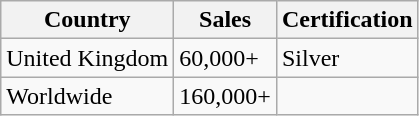<table class="wikitable">
<tr>
<th>Country</th>
<th>Sales</th>
<th>Certification</th>
</tr>
<tr>
<td>United Kingdom</td>
<td>60,000+</td>
<td>Silver</td>
</tr>
<tr>
<td>Worldwide</td>
<td>160,000+</td>
<td></td>
</tr>
</table>
